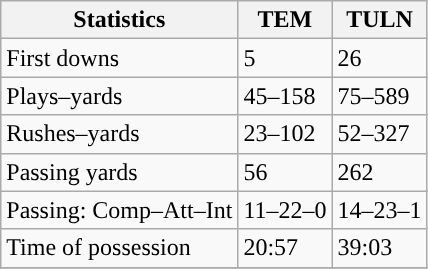<table class="wikitable" style="float: left;">
<tr>
<th>Statistics</th>
<th>TEM</th>
<th>TULN</th>
</tr>
<tr>
<td>First downs</td>
<td>5</td>
<td>26</td>
</tr>
<tr>
<td>Plays–yards</td>
<td>45–158</td>
<td>75–589</td>
</tr>
<tr>
<td>Rushes–yards</td>
<td>23–102</td>
<td>52–327</td>
</tr>
<tr>
<td>Passing yards</td>
<td>56</td>
<td>262</td>
</tr>
<tr>
<td>Passing: Comp–Att–Int</td>
<td>11–22–0</td>
<td>14–23–1</td>
</tr>
<tr>
<td>Time of possession</td>
<td>20:57</td>
<td>39:03</td>
</tr>
<tr>
</tr>
</table>
